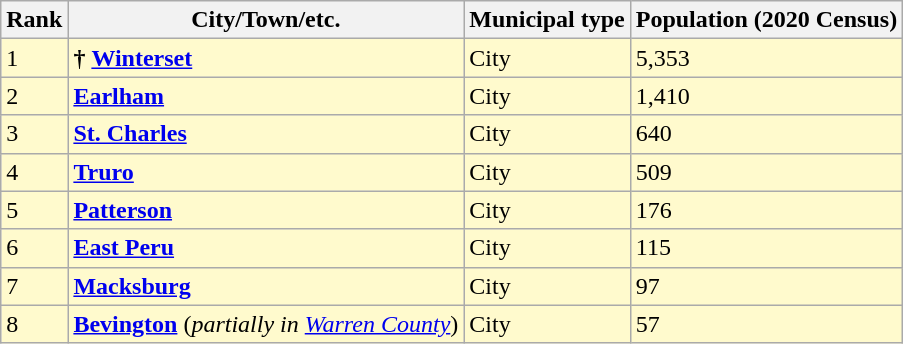<table class="wikitable sortable">
<tr>
<th>Rank</th>
<th>City/Town/etc.</th>
<th>Municipal type</th>
<th>Population (2020 Census)</th>
</tr>
<tr style="background-color:#FFFACD;">
<td>1</td>
<td><strong>†</strong> <strong><a href='#'>Winterset</a></strong></td>
<td>City</td>
<td>5,353</td>
</tr>
<tr style="background-color:#FFFACD;">
<td>2</td>
<td><strong><a href='#'>Earlham</a></strong></td>
<td>City</td>
<td>1,410</td>
</tr>
<tr style="background-color:#FFFACD;">
<td>3</td>
<td><strong><a href='#'>St. Charles</a></strong></td>
<td>City</td>
<td>640</td>
</tr>
<tr style="background-color:#FFFACD;">
<td>4</td>
<td><strong><a href='#'>Truro</a></strong></td>
<td>City</td>
<td>509</td>
</tr>
<tr style="background-color:#FFFACD;">
<td>5</td>
<td><strong><a href='#'>Patterson</a></strong></td>
<td>City</td>
<td>176</td>
</tr>
<tr style="background-color:#FFFACD;">
<td>6</td>
<td><strong><a href='#'>East Peru</a></strong></td>
<td>City</td>
<td>115</td>
</tr>
<tr style="background-color:#FFFACD;">
<td>7</td>
<td><strong><a href='#'>Macksburg</a></strong></td>
<td>City</td>
<td>97</td>
</tr>
<tr style="background-color:#FFFACD;">
<td>8</td>
<td><strong><a href='#'>Bevington</a></strong>  (<em>partially in <a href='#'>Warren County</a></em>)</td>
<td>City</td>
<td>57</td>
</tr>
</table>
